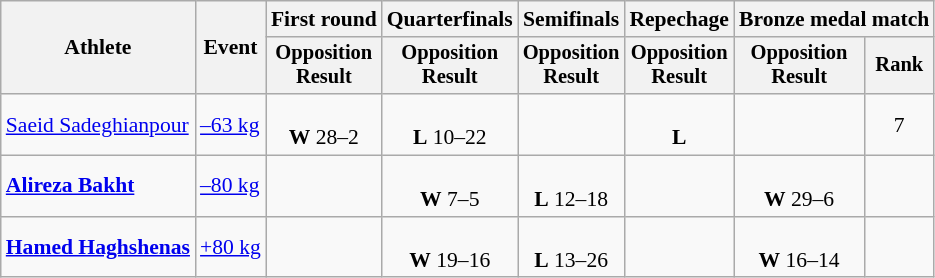<table class="wikitable" style="font-size:90%;">
<tr>
<th rowspan=2>Athlete</th>
<th rowspan=2>Event</th>
<th>First round</th>
<th>Quarterfinals</th>
<th>Semifinals</th>
<th>Repechage</th>
<th colspan=2>Bronze medal match</th>
</tr>
<tr style="font-size:95%">
<th>Opposition<br>Result</th>
<th>Opposition<br>Result</th>
<th>Opposition<br>Result</th>
<th>Opposition<br>Result</th>
<th>Opposition<br>Result</th>
<th>Rank</th>
</tr>
<tr align=center>
<td align=left><a href='#'>Saeid Sadeghianpour</a></td>
<td align=left><a href='#'>–63 kg</a></td>
<td><br><strong>W</strong> 28–2</td>
<td><br><strong>L</strong> 10–22</td>
<td></td>
<td><br><strong>L</strong> </td>
<td></td>
<td>7</td>
</tr>
<tr align=center>
<td align=left><strong><a href='#'>Alireza Bakht</a></strong></td>
<td align=left><a href='#'>–80 kg</a></td>
<td></td>
<td><br><strong>W</strong> 7–5 </td>
<td><br><strong>L</strong> 12–18</td>
<td></td>
<td><br><strong>W</strong> 29–6</td>
<td></td>
</tr>
<tr align=center>
<td align=left><strong><a href='#'>Hamed Haghshenas</a></strong></td>
<td align=left><a href='#'>+80 kg</a></td>
<td></td>
<td><br><strong>W</strong> 19–16</td>
<td><br><strong>L</strong> 13–26</td>
<td></td>
<td><br><strong>W</strong> 16–14</td>
<td></td>
</tr>
</table>
